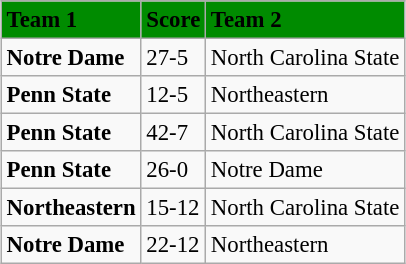<table class="wikitable" style="margin:0.5em auto; font-size:95%">
<tr bgcolor="008B00">
<td><strong>Team 1</strong></td>
<td><strong>Score</strong></td>
<td><strong>Team 2</strong></td>
</tr>
<tr>
<td><strong>Notre Dame</strong></td>
<td>27-5</td>
<td>North Carolina State</td>
</tr>
<tr>
<td><strong>Penn State</strong></td>
<td>12-5</td>
<td>Northeastern</td>
</tr>
<tr>
<td><strong>Penn State</strong></td>
<td>42-7</td>
<td>North Carolina State</td>
</tr>
<tr>
<td><strong>Penn State</strong></td>
<td>26-0</td>
<td>Notre Dame</td>
</tr>
<tr>
<td><strong>Northeastern</strong></td>
<td>15-12</td>
<td>North Carolina State</td>
</tr>
<tr>
<td><strong>Notre Dame</strong></td>
<td>22-12</td>
<td>Northeastern</td>
</tr>
</table>
